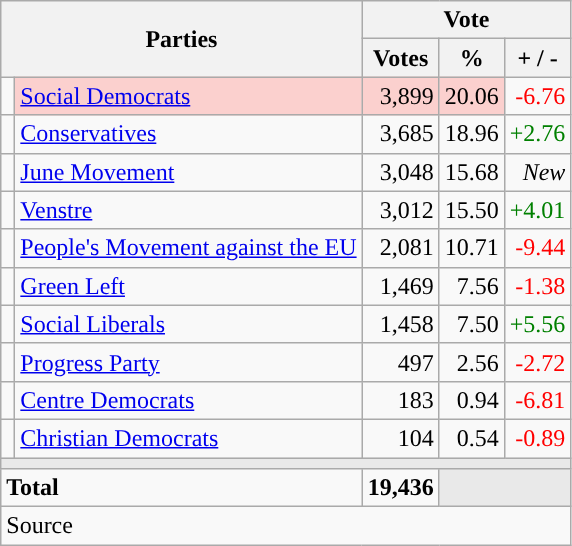<table class="wikitable" style="text-align:right;">
<tr>
<th style="text-align:centre;" rowspan="2" colspan="2" width="225">Parties</th>
<th colspan="3">Vote</th>
</tr>
<tr>
<th width="15">Votes</th>
<th width="15">%</th>
<th width="15">+ / -</th>
</tr>
<tr>
<td width="2" style="color:inherit;background:"></td>
<td bgcolor=#fbd0ce   align="left"><a href='#'>Social Democrats</a></td>
<td bgcolor=#fbd0ce>3,899</td>
<td bgcolor=#fbd0ce>20.06</td>
<td style=color:red;>-6.76</td>
</tr>
<tr>
<td width="2" style="color:inherit;background:"></td>
<td align="left"><a href='#'>Conservatives</a></td>
<td>3,685</td>
<td>18.96</td>
<td style=color:green;>+2.76</td>
</tr>
<tr>
<td width="2" style="color:inherit;background:"></td>
<td align="left"><a href='#'>June Movement</a></td>
<td>3,048</td>
<td>15.68</td>
<td><em>New</em></td>
</tr>
<tr>
<td width="2" style="color:inherit;background:"></td>
<td align="left"><a href='#'>Venstre</a></td>
<td>3,012</td>
<td>15.50</td>
<td style=color:green;>+4.01</td>
</tr>
<tr>
<td width="2" style="color:inherit;background:"></td>
<td align="left"><a href='#'>People's Movement against the EU</a></td>
<td>2,081</td>
<td>10.71</td>
<td style=color:red;>-9.44</td>
</tr>
<tr>
<td width="2" style="color:inherit;background:"></td>
<td align="left"><a href='#'>Green Left</a></td>
<td>1,469</td>
<td>7.56</td>
<td style=color:red;>-1.38</td>
</tr>
<tr>
<td width="2" style="color:inherit;background:"></td>
<td align="left"><a href='#'>Social Liberals</a></td>
<td>1,458</td>
<td>7.50</td>
<td style=color:green;>+5.56</td>
</tr>
<tr>
<td width="2" style="color:inherit;background:"></td>
<td align="left"><a href='#'>Progress Party</a></td>
<td>497</td>
<td>2.56</td>
<td style=color:red;>-2.72</td>
</tr>
<tr>
<td width="2" style="color:inherit;background:"></td>
<td align="left"><a href='#'>Centre Democrats</a></td>
<td>183</td>
<td>0.94</td>
<td style=color:red;>-6.81</td>
</tr>
<tr>
<td width="2" style="color:inherit;background:"></td>
<td align="left"><a href='#'>Christian Democrats</a></td>
<td>104</td>
<td>0.54</td>
<td style=color:red;>-0.89</td>
</tr>
<tr>
<td colspan="7" bgcolor="#E9E9E9"></td>
</tr>
<tr>
<td align="left" colspan="2"><strong>Total</strong></td>
<td><strong>19,436</strong></td>
<td bgcolor="#E9E9E9" colspan="2"></td>
</tr>
<tr>
<td align="left" colspan="6">Source</td>
</tr>
</table>
